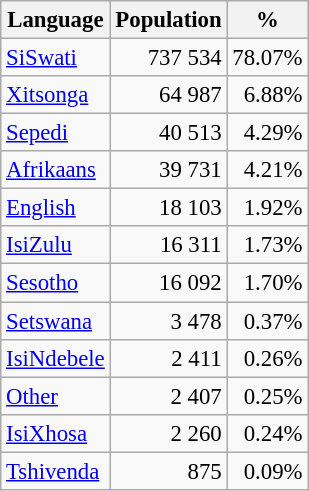<table class="wikitable" style="font-size: 95%; text-align: right">
<tr>
<th>Language</th>
<th>Population</th>
<th>%</th>
</tr>
<tr>
<td align=left><a href='#'>SiSwati</a></td>
<td>737 534</td>
<td>78.07%</td>
</tr>
<tr>
<td align=left><a href='#'>Xitsonga</a></td>
<td>64 987</td>
<td>6.88%</td>
</tr>
<tr>
<td align=left><a href='#'>Sepedi</a></td>
<td>40 513</td>
<td>4.29%</td>
</tr>
<tr>
<td align=left><a href='#'>Afrikaans</a></td>
<td>39 731</td>
<td>4.21%</td>
</tr>
<tr>
<td align=left><a href='#'>English</a></td>
<td>18 103</td>
<td>1.92%</td>
</tr>
<tr>
<td align=left><a href='#'>IsiZulu</a></td>
<td>16 311</td>
<td>1.73%</td>
</tr>
<tr>
<td align=left><a href='#'>Sesotho</a></td>
<td>16 092</td>
<td>1.70%</td>
</tr>
<tr>
<td align=left><a href='#'>Setswana</a></td>
<td>3 478</td>
<td>0.37%</td>
</tr>
<tr>
<td align=left><a href='#'>IsiNdebele</a></td>
<td>2 411</td>
<td>0.26%</td>
</tr>
<tr>
<td align=left><a href='#'>Other</a></td>
<td>2 407</td>
<td>0.25%</td>
</tr>
<tr>
<td align=left><a href='#'>IsiXhosa</a></td>
<td>2 260</td>
<td>0.24%</td>
</tr>
<tr>
<td align=left><a href='#'>Tshivenda</a></td>
<td>875</td>
<td>0.09%</td>
</tr>
</table>
